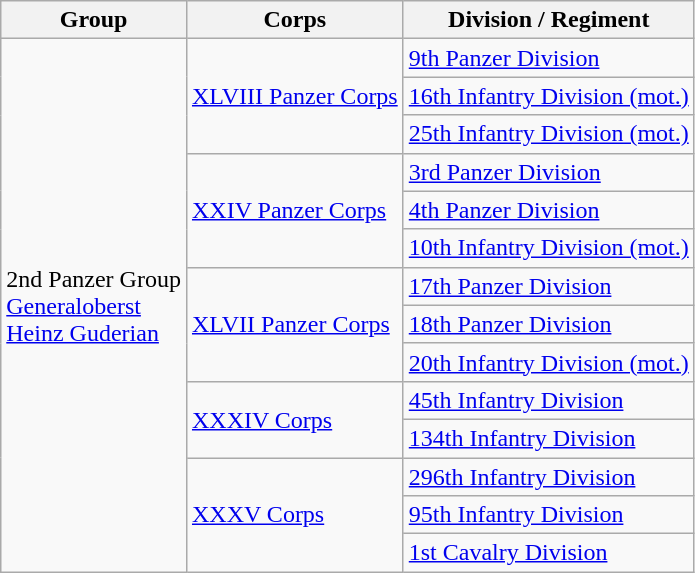<table class="wikitable" style=text-align: center;>
<tr>
<th>Group</th>
<th>Corps</th>
<th>Division / Regiment</th>
</tr>
<tr>
<td ROWSPAN=14>2nd Panzer Group<br><a href='#'>Generaloberst</a><br><a href='#'>Heinz Guderian</a></td>
<td ROWSPAN=3><a href='#'>XLVIII Panzer Corps</a></td>
<td><a href='#'>9th Panzer Division</a></td>
</tr>
<tr>
<td><a href='#'>16th Infantry Division (mot.)</a></td>
</tr>
<tr>
<td><a href='#'>25th Infantry Division (mot.)</a></td>
</tr>
<tr>
<td ROWSPAN=3><a href='#'>XXIV Panzer Corps</a></td>
<td><a href='#'>3rd Panzer Division</a></td>
</tr>
<tr>
<td><a href='#'>4th Panzer Division</a></td>
</tr>
<tr>
<td><a href='#'>10th Infantry Division (mot.)</a></td>
</tr>
<tr>
<td ROWSPAN=3><a href='#'>XLVII Panzer Corps</a></td>
<td><a href='#'>17th Panzer Division</a></td>
</tr>
<tr>
<td><a href='#'>18th Panzer Division</a></td>
</tr>
<tr>
<td><a href='#'>20th Infantry Division (mot.)</a></td>
</tr>
<tr>
<td ROWSPAN=2><a href='#'>XXXIV Corps</a></td>
<td><a href='#'>45th Infantry Division</a></td>
</tr>
<tr>
<td><a href='#'>134th Infantry Division</a></td>
</tr>
<tr>
<td ROWSPAN=3><a href='#'>XXXV Corps</a></td>
<td><a href='#'>296th Infantry Division</a></td>
</tr>
<tr>
<td><a href='#'>95th Infantry Division</a></td>
</tr>
<tr>
<td><a href='#'>1st Cavalry Division</a></td>
</tr>
</table>
